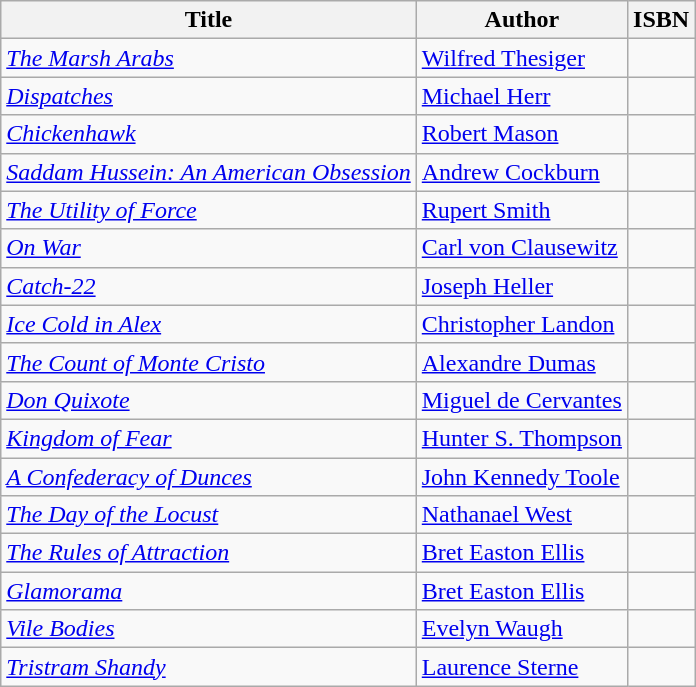<table class="wikitable">
<tr>
<th>Title</th>
<th>Author</th>
<th>ISBN</th>
</tr>
<tr>
<td><em><a href='#'>The Marsh Arabs</a></em></td>
<td><a href='#'>Wilfred Thesiger</a></td>
<td></td>
</tr>
<tr>
<td><em><a href='#'>Dispatches</a></em></td>
<td><a href='#'>Michael Herr</a></td>
<td></td>
</tr>
<tr>
<td><em><a href='#'>Chickenhawk</a></em></td>
<td><a href='#'>Robert Mason</a></td>
<td></td>
</tr>
<tr>
<td><em><a href='#'>Saddam Hussein: An American Obsession</a></em></td>
<td><a href='#'>Andrew Cockburn</a></td>
<td></td>
</tr>
<tr>
<td><em><a href='#'>The Utility of Force</a></em></td>
<td><a href='#'>Rupert Smith</a></td>
<td></td>
</tr>
<tr>
<td><em><a href='#'>On War</a></em></td>
<td><a href='#'>Carl von Clausewitz</a></td>
<td></td>
</tr>
<tr>
<td><em><a href='#'>Catch-22</a></em></td>
<td><a href='#'>Joseph Heller</a></td>
<td></td>
</tr>
<tr>
<td><em><a href='#'>Ice Cold in Alex</a></em></td>
<td><a href='#'>Christopher Landon</a></td>
<td></td>
</tr>
<tr>
<td><em><a href='#'>The Count of Monte Cristo</a></em></td>
<td><a href='#'>Alexandre Dumas</a></td>
<td></td>
</tr>
<tr>
<td><em><a href='#'>Don Quixote</a></em></td>
<td><a href='#'>Miguel de Cervantes</a></td>
<td></td>
</tr>
<tr>
<td><em><a href='#'>Kingdom of Fear</a></em></td>
<td><a href='#'>Hunter S. Thompson</a></td>
<td></td>
</tr>
<tr>
<td><em><a href='#'>A Confederacy of Dunces</a></em></td>
<td><a href='#'>John Kennedy Toole</a></td>
<td></td>
</tr>
<tr>
<td><em><a href='#'>The Day of the Locust</a></em></td>
<td><a href='#'>Nathanael West</a></td>
<td></td>
</tr>
<tr>
<td><em><a href='#'>The Rules of Attraction</a></em></td>
<td><a href='#'>Bret Easton Ellis</a></td>
<td></td>
</tr>
<tr>
<td><em><a href='#'>Glamorama</a></em></td>
<td><a href='#'>Bret Easton Ellis</a></td>
<td></td>
</tr>
<tr>
<td><em><a href='#'>Vile Bodies</a></em></td>
<td><a href='#'>Evelyn Waugh</a></td>
<td></td>
</tr>
<tr>
<td><em><a href='#'>Tristram Shandy</a></em></td>
<td><a href='#'>Laurence Sterne</a></td>
<td></td>
</tr>
</table>
